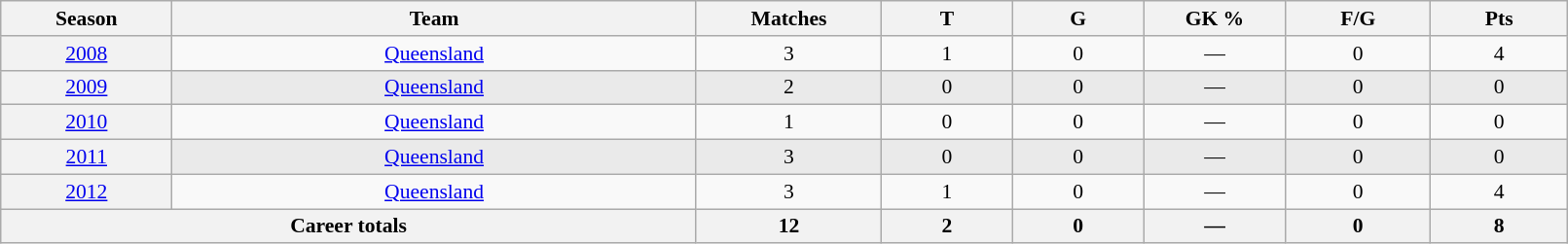<table class="wikitable sortable"  style="font-size:90%; text-align:center; width:85%;">
<tr>
<th width=2%>Season</th>
<th width=8%>Team</th>
<th width=2%>Matches</th>
<th width=2%>T</th>
<th width=2%>G</th>
<th width=2%>GK %</th>
<th width=2%>F/G</th>
<th width=2%>Pts</th>
</tr>
<tr>
<th scope="row" style="text-align:center; font-weight:normal"><a href='#'>2008</a></th>
<td style="text-align:center;"><a href='#'>Queensland</a></td>
<td>3</td>
<td>1</td>
<td>0</td>
<td>—</td>
<td>0</td>
<td>4</td>
</tr>
<tr style="background-color: #EAEAEA">
<th scope="row" style="text-align:center; font-weight:normal"><a href='#'>2009</a></th>
<td style="text-align:center;"><a href='#'>Queensland</a></td>
<td>2</td>
<td>0</td>
<td>0</td>
<td>—</td>
<td>0</td>
<td>0</td>
</tr>
<tr>
<th scope="row" style="text-align:center; font-weight:normal"><a href='#'>2010</a></th>
<td style="text-align:center;"><a href='#'>Queensland</a></td>
<td>1</td>
<td>0</td>
<td>0</td>
<td>—</td>
<td>0</td>
<td>0</td>
</tr>
<tr style="background-color: #EAEAEA">
<th scope="row" style="text-align:center; font-weight:normal"><a href='#'>2011</a></th>
<td style="text-align:center;"><a href='#'>Queensland</a></td>
<td>3</td>
<td>0</td>
<td>0</td>
<td>—</td>
<td>0</td>
<td>0</td>
</tr>
<tr>
<th scope="row" style="text-align:center; font-weight:normal"><a href='#'>2012</a></th>
<td style="text-align:center;"><a href='#'>Queensland</a></td>
<td>3</td>
<td>1</td>
<td>0</td>
<td>—</td>
<td>0</td>
<td>4</td>
</tr>
<tr class="sortbottom">
<th colspan=2>Career totals</th>
<th>12</th>
<th>2</th>
<th>0</th>
<th>—</th>
<th>0</th>
<th>8</th>
</tr>
</table>
